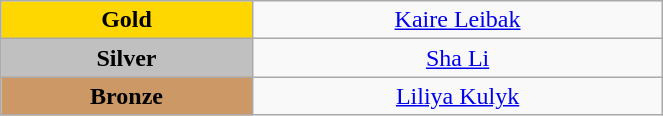<table class="wikitable" style="text-align:center; " width="35%">
<tr>
<td bgcolor="gold"><strong>Gold</strong></td>
<td><a href='#'>Kaire Leibak</a><br>  <small><em></em></small></td>
</tr>
<tr>
<td bgcolor="silver"><strong>Silver</strong></td>
<td><a href='#'>Sha Li</a><br>  <small><em></em></small></td>
</tr>
<tr>
<td bgcolor="CC9966"><strong>Bronze</strong></td>
<td><a href='#'>Liliya Kulyk</a><br>  <small><em></em></small></td>
</tr>
</table>
